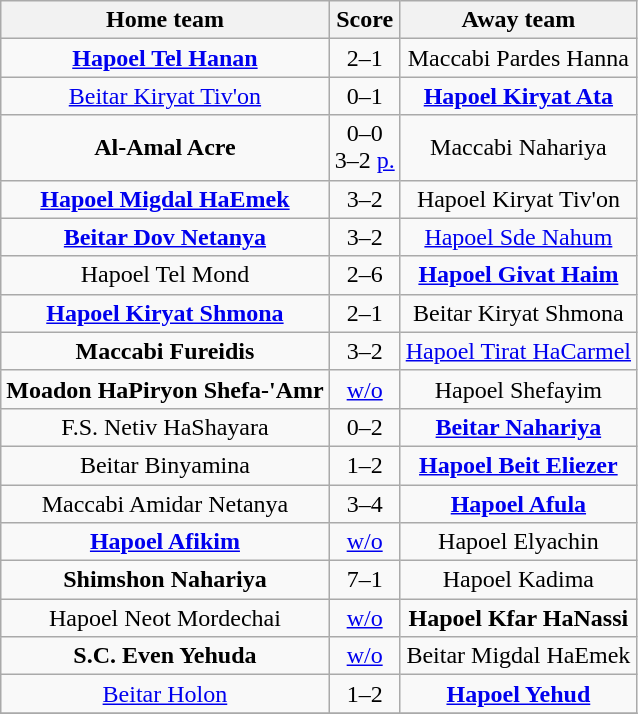<table class="wikitable" style="text-align:center">
<tr>
<th>Home team</th>
<th>Score</th>
<th>Away team</th>
</tr>
<tr>
<td><strong><a href='#'>Hapoel Tel Hanan</a></strong></td>
<td>2–1</td>
<td>Maccabi Pardes Hanna</td>
</tr>
<tr>
<td><a href='#'>Beitar Kiryat Tiv'on</a></td>
<td>0–1</td>
<td><strong><a href='#'>Hapoel Kiryat Ata</a></strong></td>
</tr>
<tr>
<td><strong>Al-Amal Acre</strong></td>
<td>0–0  <br>3–2 <a href='#'>p.</a></td>
<td>Maccabi Nahariya</td>
</tr>
<tr>
<td><strong><a href='#'>Hapoel Migdal HaEmek</a></strong></td>
<td>3–2</td>
<td>Hapoel Kiryat Tiv'on</td>
</tr>
<tr>
<td><strong><a href='#'>Beitar Dov Netanya</a></strong></td>
<td>3–2</td>
<td><a href='#'>Hapoel Sde Nahum</a></td>
</tr>
<tr>
<td>Hapoel Tel Mond</td>
<td>2–6</td>
<td><strong><a href='#'>Hapoel Givat Haim</a></strong></td>
</tr>
<tr>
<td><strong><a href='#'>Hapoel Kiryat Shmona</a></strong></td>
<td>2–1</td>
<td>Beitar Kiryat Shmona</td>
</tr>
<tr>
<td><strong>Maccabi Fureidis</strong></td>
<td>3–2</td>
<td><a href='#'>Hapoel Tirat HaCarmel</a></td>
</tr>
<tr>
<td><strong>Moadon HaPiryon Shefa-'Amr</strong></td>
<td><a href='#'>w/o</a></td>
<td>Hapoel Shefayim</td>
</tr>
<tr>
<td>F.S. Netiv HaShayara</td>
<td>0–2</td>
<td><strong><a href='#'>Beitar Nahariya</a></strong></td>
</tr>
<tr>
<td>Beitar Binyamina</td>
<td>1–2</td>
<td><strong><a href='#'>Hapoel Beit Eliezer</a></strong></td>
</tr>
<tr>
<td>Maccabi Amidar Netanya</td>
<td>3–4</td>
<td><strong><a href='#'>Hapoel Afula</a></strong></td>
</tr>
<tr>
<td><strong><a href='#'>Hapoel Afikim</a></strong></td>
<td><a href='#'>w/o</a></td>
<td>Hapoel Elyachin</td>
</tr>
<tr>
<td><strong>Shimshon Nahariya</strong></td>
<td>7–1</td>
<td>Hapoel Kadima</td>
</tr>
<tr>
<td>Hapoel Neot Mordechai</td>
<td><a href='#'>w/o</a></td>
<td><strong>Hapoel Kfar HaNassi</strong></td>
</tr>
<tr>
<td><strong>S.C. Even Yehuda</strong></td>
<td><a href='#'>w/o</a></td>
<td>Beitar Migdal HaEmek</td>
</tr>
<tr>
<td><a href='#'>Beitar Holon</a></td>
<td>1–2</td>
<td><strong><a href='#'>Hapoel Yehud</a></strong></td>
</tr>
<tr>
</tr>
</table>
